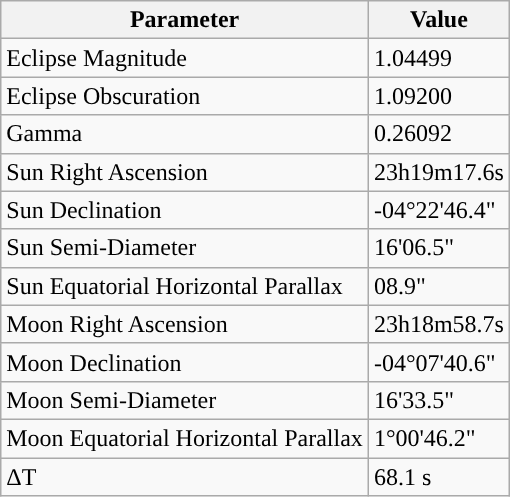<table class="wikitable">
<tr>
<th>Parameter</th>
<th>Value</th>
</tr>
<tr>
<td>Eclipse Magnitude</td>
<td>1.04499</td>
</tr>
<tr>
<td>Eclipse Obscuration</td>
<td>1.09200</td>
</tr>
<tr>
<td>Gamma</td>
<td>0.26092</td>
</tr>
<tr>
<td>Sun Right Ascension</td>
<td>23h19m17.6s</td>
</tr>
<tr>
<td>Sun Declination</td>
<td>-04°22'46.4"</td>
</tr>
<tr>
<td>Sun Semi-Diameter</td>
<td>16'06.5"</td>
</tr>
<tr>
<td>Sun Equatorial Horizontal Parallax</td>
<td>08.9"</td>
</tr>
<tr>
<td>Moon Right Ascension</td>
<td>23h18m58.7s</td>
</tr>
<tr>
<td>Moon Declination</td>
<td>-04°07'40.6"</td>
</tr>
<tr>
<td>Moon Semi-Diameter</td>
<td>16'33.5"</td>
</tr>
<tr>
<td>Moon Equatorial Horizontal Parallax</td>
<td>1°00'46.2"</td>
</tr>
<tr>
<td>ΔT</td>
<td>68.1 s</td>
</tr>
</table>
